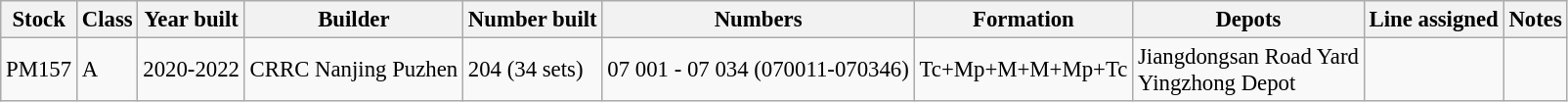<table class="wikitable sortable" style="font-size: 95%;" |>
<tr>
<th>Stock</th>
<th>Class</th>
<th>Year built</th>
<th>Builder</th>
<th>Number built</th>
<th>Numbers</th>
<th>Formation</th>
<th>Depots</th>
<th>Line assigned</th>
<th>Notes</th>
</tr>
<tr bo,>
<td>PM157</td>
<td>A</td>
<td>2020-2022</td>
<td>CRRC Nanjing Puzhen</td>
<td>204 (34 sets)</td>
<td>07 001 - 07 034 (070011-070346)</td>
<td>Tc+Mp+M+M+Mp+Tc</td>
<td>Jiangdongsan Road Yard<br>Yingzhong Depot</td>
<td></td>
<td></td>
</tr>
</table>
